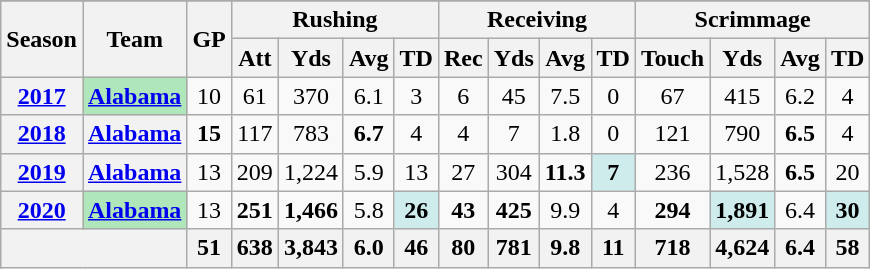<table class="wikitable" style="text-align:center;">
<tr>
</tr>
<tr>
<th rowspan="2">Season</th>
<th rowspan="2">Team</th>
<th rowspan="2">GP</th>
<th colspan="4">Rushing</th>
<th colspan="4">Receiving</th>
<th colspan="4">Scrimmage</th>
</tr>
<tr>
<th>Att</th>
<th>Yds</th>
<th>Avg</th>
<th>TD</th>
<th>Rec</th>
<th>Yds</th>
<th>Avg</th>
<th>TD</th>
<th>Touch</th>
<th>Yds</th>
<th>Avg</th>
<th>TD</th>
</tr>
<tr>
<th><a href='#'>2017</a></th>
<th style="background:#afe6ba; width:3em;"><a href='#'>Alabama</a></th>
<td>10</td>
<td>61</td>
<td>370</td>
<td>6.1</td>
<td>3</td>
<td>6</td>
<td>45</td>
<td>7.5</td>
<td>0</td>
<td>67</td>
<td>415</td>
<td>6.2</td>
<td>4</td>
</tr>
<tr>
<th><a href='#'>2018</a></th>
<th><a href='#'>Alabama</a></th>
<td><strong>15</strong></td>
<td>117</td>
<td>783</td>
<td><strong>6.7</strong></td>
<td>4</td>
<td>4</td>
<td>7</td>
<td>1.8</td>
<td>0</td>
<td>121</td>
<td>790</td>
<td><strong>6.5</strong></td>
<td>4</td>
</tr>
<tr>
<th><a href='#'>2019</a></th>
<th><a href='#'>Alabama</a></th>
<td>13</td>
<td>209</td>
<td>1,224</td>
<td>5.9</td>
<td>13</td>
<td>27</td>
<td>304</td>
<td><strong>11.3</strong></td>
<td style="background:#cfecec;"><strong>7</strong></td>
<td>236</td>
<td>1,528</td>
<td><strong>6.5</strong></td>
<td>20</td>
</tr>
<tr>
<th><a href='#'>2020</a></th>
<th style="background:#afe6ba; width:3em;"><a href='#'>Alabama</a></th>
<td>13</td>
<td><strong>251</strong></td>
<td><strong>1,466</strong></td>
<td>5.8</td>
<td style="background:#cfecec;"><strong>26</strong></td>
<td><strong>43</strong></td>
<td><strong>425</strong></td>
<td>9.9</td>
<td>4</td>
<td><strong>294</strong></td>
<td style="background:#cfecec;"><strong>1,891</strong></td>
<td>6.4</td>
<td style="background:#cfecec;"><strong>30</strong></td>
</tr>
<tr>
<th colspan="2"></th>
<th>51</th>
<th>638</th>
<th>3,843</th>
<th>6.0</th>
<th>46</th>
<th>80</th>
<th>781</th>
<th>9.8</th>
<th>11</th>
<th>718</th>
<th>4,624</th>
<th>6.4</th>
<th>58</th>
</tr>
</table>
